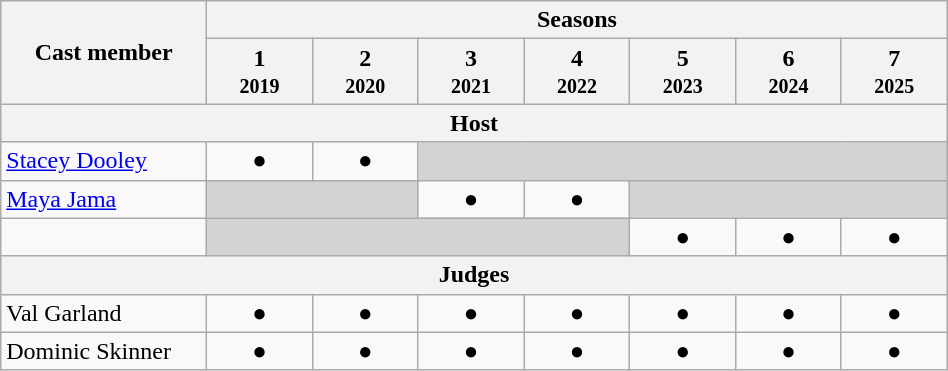<table class="wikitable plainrowheaders" style="width:50%;">
<tr>
<th rowspan="2" style="width:10%;">Cast member</th>
<th colspan="7">Seasons</th>
</tr>
<tr>
<th style="width:5%;">1 <br><small>2019</small></th>
<th style="width:5%;">2 <br><small>2020</small></th>
<th style="width:5%;">3 <br><small>2021</small></th>
<th style="width:5%;">4 <br><small>2022</small></th>
<th style="width:5%;">5 <br><small>2023</small></th>
<th style="width:5%;">6 <br><small>2024</small></th>
<th style="width:5%;">7 <br><small>2025</small></th>
</tr>
<tr>
<th colspan="8">Host</th>
</tr>
<tr>
<td><a href='#'>Stacey Dooley</a></td>
<td style="text-align: center;">●</td>
<td style="text-align: center;">●</td>
<td colspan="5" bgcolor="lightgrey"></td>
</tr>
<tr>
<td><a href='#'>Maya Jama</a></td>
<td colspan="2" bgcolor="lightgrey"></td>
<td style="text-align: center;">●</td>
<td style="text-align: center;">●</td>
<td colspan="4" bgcolor="lightgrey"></td>
</tr>
<tr>
<td></td>
<td colspan="4" bgcolor="lightgrey"></td>
<td style="text-align: center;">●</td>
<td style="text-align: center;">●</td>
<td style="text-align: center;">●</td>
</tr>
<tr>
<th colspan="8">Judges</th>
</tr>
<tr>
<td>Val Garland</td>
<td style="text-align: center;">●</td>
<td style="text-align: center;">●</td>
<td style="text-align: center;">●</td>
<td style="text-align: center;">●</td>
<td style="text-align: center;">●</td>
<td style="text-align: center;">●</td>
<td style="text-align: center;">●</td>
</tr>
<tr>
<td>Dominic Skinner</td>
<td style="text-align: center;">●</td>
<td style="text-align: center;">●</td>
<td style="text-align: center;">●</td>
<td style="text-align: center;">●</td>
<td style="text-align: center;">●</td>
<td style="text-align: center;">●</td>
<td style="text-align: center;">●</td>
</tr>
</table>
